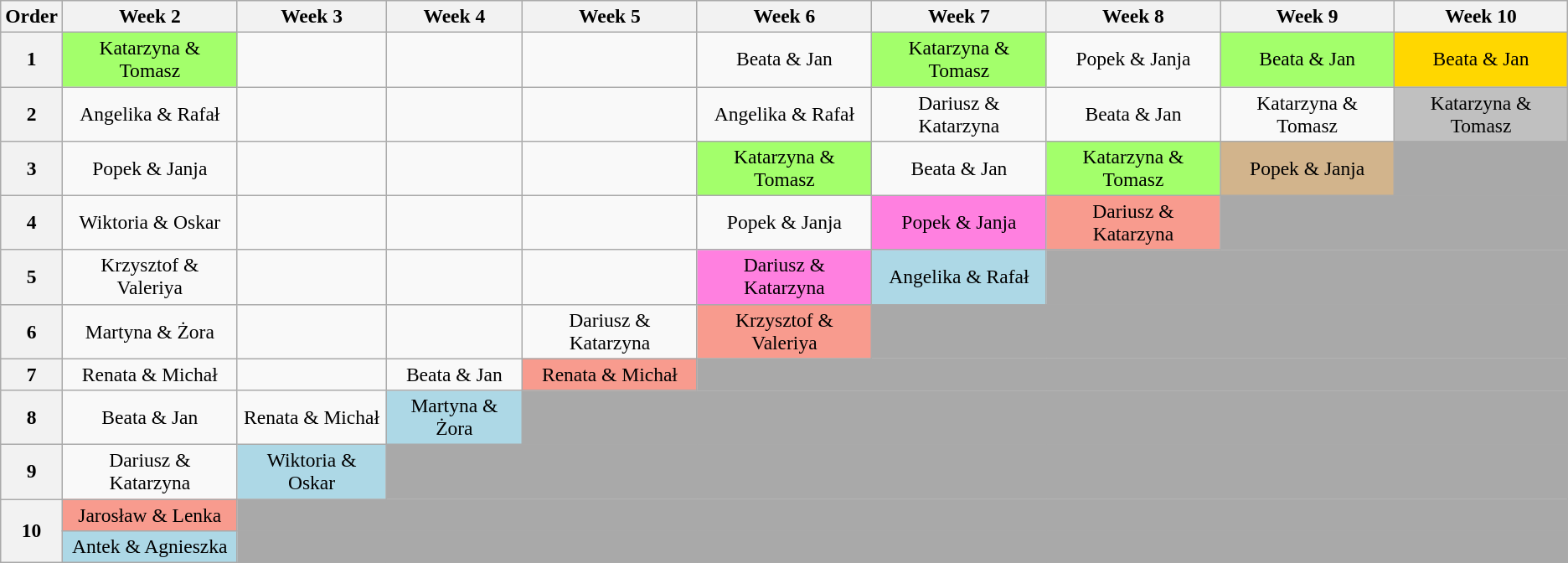<table class="wikitable" style="font-size:98%; text-align:center">
<tr>
<th>Order</th>
<th>Week 2</th>
<th>Week 3</th>
<th>Week 4</th>
<th>Week 5</th>
<th>Week 6</th>
<th>Week 7</th>
<th>Week 8</th>
<th>Week 9</th>
<th>Week 10</th>
</tr>
<tr>
<th>1</th>
<td bgcolor=#A3FF6B>Katarzyna & Tomasz</td>
<td></td>
<td></td>
<td></td>
<td>Beata & Jan</td>
<td bgcolor=#A3FF6B>Katarzyna & Tomasz</td>
<td>Popek & Janja</td>
<td bgcolor=#A3FF6B>Beata & Jan</td>
<td bgcolor=gold>Beata & Jan</td>
</tr>
<tr>
<th>2</th>
<td>Angelika & Rafał</td>
<td></td>
<td></td>
<td></td>
<td>Angelika & Rafał</td>
<td>Dariusz & Katarzyna</td>
<td>Beata & Jan</td>
<td>Katarzyna & Tomasz</td>
<td bgcolor=silver>Katarzyna & Tomasz</td>
</tr>
<tr>
<th>3</th>
<td>Popek & Janja</td>
<td></td>
<td></td>
<td></td>
<td bgcolor=#A3FF6B>Katarzyna & Tomasz</td>
<td>Beata & Jan</td>
<td bgcolor=#A3FF6B>Katarzyna & Tomasz</td>
<td bgcolor=tan>Popek & Janja</td>
<td style="background:darkgrey;"></td>
</tr>
<tr>
<th>4</th>
<td>Wiktoria & Oskar</td>
<td></td>
<td></td>
<td></td>
<td>Popek & Janja</td>
<td bgcolor=#FF80E0>Popek & Janja</td>
<td bgcolor=#F89B8E>Dariusz & Katarzyna</td>
<td style="background:darkgrey;" colspan="2"></td>
</tr>
<tr>
<th>5</th>
<td>Krzysztof & Valeriya</td>
<td></td>
<td></td>
<td></td>
<td bgcolor=#FF80E0>Dariusz & Katarzyna</td>
<td bgcolor=lightblue>Angelika & Rafał</td>
<td style="background:darkgrey;" colspan="3"></td>
</tr>
<tr>
<th>6</th>
<td>Martyna & Żora</td>
<td></td>
<td></td>
<td>Dariusz & Katarzyna</td>
<td bgcolor=#F89B8E>Krzysztof & Valeriya</td>
<td style="background:darkgrey;" colspan="4"></td>
</tr>
<tr>
<th>7</th>
<td>Renata & Michał</td>
<td></td>
<td>Beata & Jan</td>
<td bgcolor=#F89B8E>Renata & Michał</td>
<td style="background:darkgrey;" colspan="5"></td>
</tr>
<tr>
<th>8</th>
<td>Beata & Jan</td>
<td>Renata & Michał</td>
<td bgcolor=lightblue>Martyna & Żora</td>
<td style="background:darkgrey;" colspan="6"></td>
</tr>
<tr>
<th>9</th>
<td>Dariusz & Katarzyna</td>
<td bgcolor=lightblue>Wiktoria & Oskar</td>
<td style="background:darkgrey;" colspan="7"></td>
</tr>
<tr>
<th rowspan=2>10</th>
<td bgcolor=#F89B8E>Jarosław & Lenka</td>
<td style="background:darkgrey;" colspan="8"></td>
</tr>
<tr>
<td bgcolor=lightblue>Antek & Agnieszka</td>
<td style="background:darkgrey;" colspan="9"></td>
</tr>
</table>
